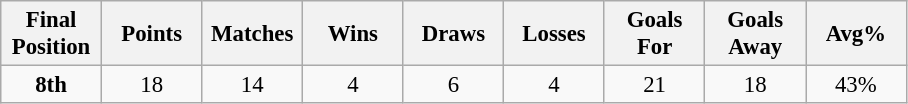<table class="wikitable" style="font-size: 95%; text-align: center;">
<tr>
<th width=60>Final Position</th>
<th width=60>Points</th>
<th width=60>Matches</th>
<th width=60>Wins</th>
<th width=60>Draws</th>
<th width=60>Losses</th>
<th width=60>Goals For</th>
<th width=60>Goals Away</th>
<th width=60>Avg%</th>
</tr>
<tr>
<td><strong>8th</strong></td>
<td>18</td>
<td>14</td>
<td>4</td>
<td>6</td>
<td>4</td>
<td>21</td>
<td>18</td>
<td>43%</td>
</tr>
</table>
